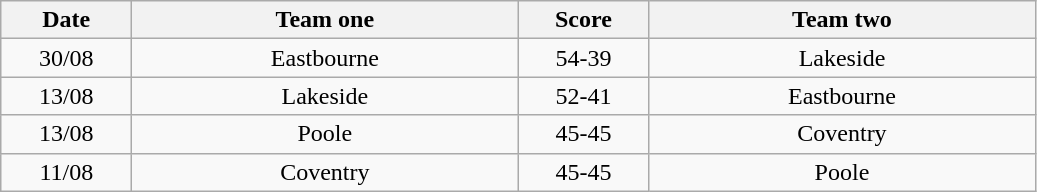<table class="wikitable" style="text-align: center">
<tr>
<th width=80>Date</th>
<th width=250>Team one</th>
<th width=80>Score</th>
<th width=250>Team two</th>
</tr>
<tr>
<td>30/08</td>
<td>Eastbourne</td>
<td>54-39</td>
<td>Lakeside</td>
</tr>
<tr>
<td>13/08</td>
<td>Lakeside</td>
<td>52-41</td>
<td>Eastbourne</td>
</tr>
<tr>
<td>13/08</td>
<td>Poole</td>
<td>45-45</td>
<td>Coventry</td>
</tr>
<tr>
<td>11/08</td>
<td>Coventry</td>
<td>45-45</td>
<td>Poole</td>
</tr>
</table>
